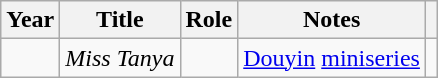<table class="wikitable sortable plainrowheaders">
<tr>
<th scope="col">Year</th>
<th scope="col">Title</th>
<th scope="col">Role</th>
<th scope="col" class="unsortable">Notes</th>
<th scope="col" class="unsortable"></th>
</tr>
<tr>
<td></td>
<td><em>Miss Tanya</em></td>
<td></td>
<td><a href='#'>Douyin</a> <a href='#'>miniseries</a></td>
<td></td>
</tr>
</table>
